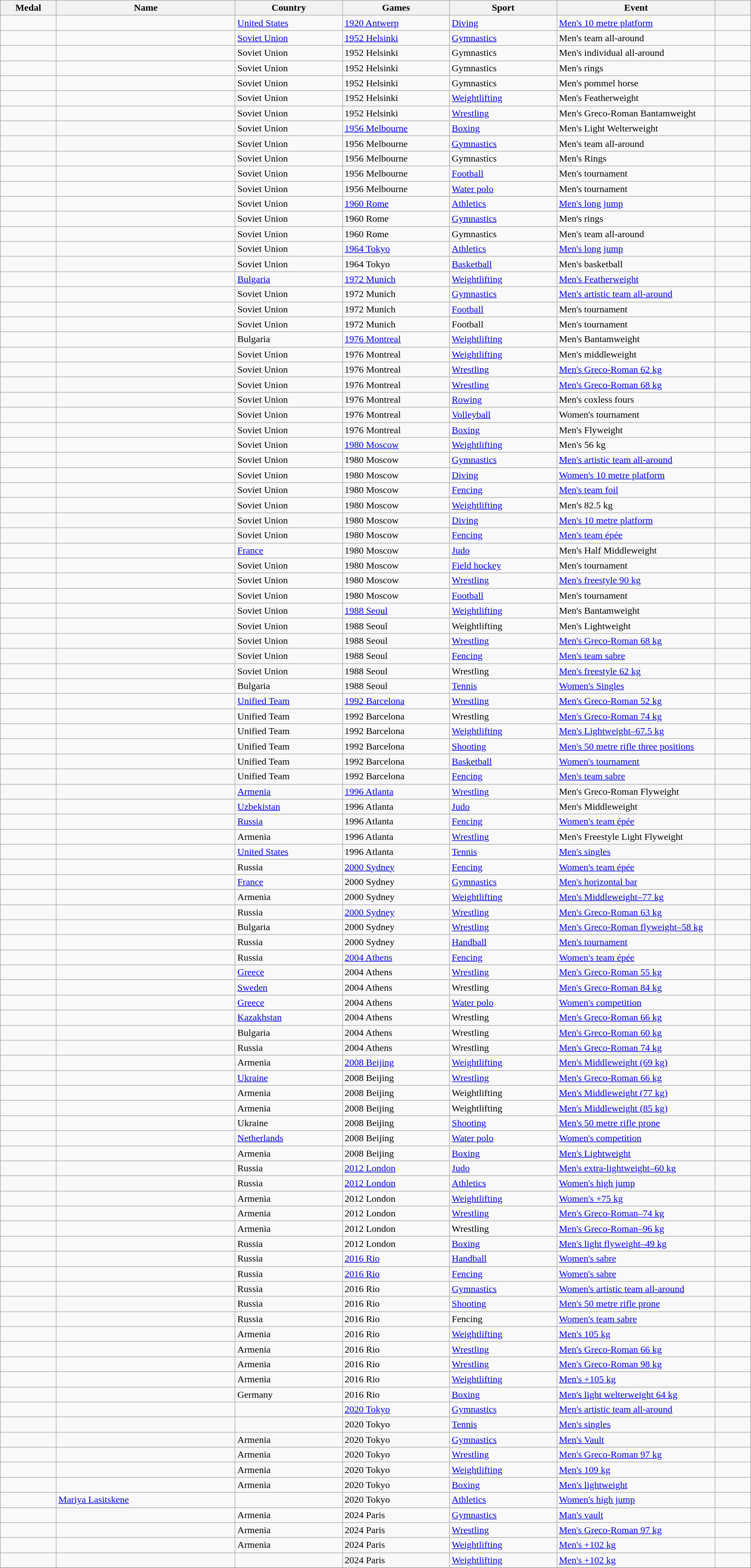<table class="wikitable sortable" style="font-size:100%;width:100%">
<tr>
<th style="width:5em">Medal</th>
<th style="width:17em">Name</th>
<th style="width:10em">Country</th>
<th style="width:10em">Games</th>
<th style="width:10em">Sport</th>
<th style="width:15em">Event</th>
<th class="unsortable" style="width:3em"></th>
</tr>
<tr>
<td></td>
<td></td>
<td> <a href='#'>United States</a></td>
<td><a href='#'>1920 Antwerp</a></td>
<td><a href='#'>Diving</a></td>
<td><a href='#'>Men's 10 metre platform</a></td>
<td></td>
</tr>
<tr>
<td></td>
<td></td>
<td> <a href='#'>Soviet Union</a></td>
<td><a href='#'>1952 Helsinki</a></td>
<td><a href='#'>Gymnastics</a></td>
<td>Men's team all-around</td>
<td></td>
</tr>
<tr>
<td></td>
<td></td>
<td> Soviet Union</td>
<td>1952 Helsinki</td>
<td>Gymnastics</td>
<td>Men's individual all-around</td>
<td></td>
</tr>
<tr>
<td></td>
<td></td>
<td> Soviet Union</td>
<td>1952 Helsinki</td>
<td>Gymnastics</td>
<td>Men's rings</td>
<td></td>
</tr>
<tr>
<td></td>
<td></td>
<td> Soviet Union</td>
<td>1952 Helsinki</td>
<td>Gymnastics</td>
<td>Men's pommel horse</td>
<td></td>
</tr>
<tr>
<td></td>
<td></td>
<td> Soviet Union</td>
<td>1952 Helsinki</td>
<td><a href='#'>Weightlifting</a></td>
<td>Men's Featherweight</td>
<td></td>
</tr>
<tr>
<td></td>
<td></td>
<td> Soviet Union</td>
<td>1952 Helsinki</td>
<td><a href='#'>Wrestling</a></td>
<td>Men's Greco-Roman Bantamweight</td>
<td></td>
</tr>
<tr>
<td></td>
<td></td>
<td> Soviet Union</td>
<td><a href='#'>1956 Melbourne</a></td>
<td><a href='#'>Boxing</a></td>
<td>Men's Light Welterweight</td>
<td></td>
</tr>
<tr>
<td></td>
<td></td>
<td> Soviet Union</td>
<td>1956 Melbourne</td>
<td><a href='#'>Gymnastics</a></td>
<td>Men's team all-around</td>
<td></td>
</tr>
<tr>
<td></td>
<td></td>
<td> Soviet Union</td>
<td>1956 Melbourne</td>
<td>Gymnastics</td>
<td>Men's Rings</td>
<td></td>
</tr>
<tr>
<td></td>
<td></td>
<td> Soviet Union</td>
<td>1956 Melbourne</td>
<td><a href='#'>Football</a></td>
<td>Men's tournament</td>
<td></td>
</tr>
<tr>
<td></td>
<td></td>
<td> Soviet Union</td>
<td>1956 Melbourne</td>
<td><a href='#'>Water polo</a></td>
<td>Men's tournament</td>
<td></td>
</tr>
<tr>
<td></td>
<td></td>
<td> Soviet Union</td>
<td><a href='#'>1960 Rome</a></td>
<td><a href='#'>Athletics</a></td>
<td><a href='#'>Men's long jump</a></td>
<td></td>
</tr>
<tr>
<td></td>
<td></td>
<td> Soviet Union</td>
<td>1960 Rome</td>
<td><a href='#'>Gymnastics</a></td>
<td>Men's rings</td>
<td></td>
</tr>
<tr>
<td></td>
<td></td>
<td> Soviet Union</td>
<td>1960 Rome</td>
<td>Gymnastics</td>
<td>Men's team all-around</td>
<td></td>
</tr>
<tr>
<td></td>
<td></td>
<td> Soviet Union</td>
<td><a href='#'>1964 Tokyo</a></td>
<td><a href='#'>Athletics</a></td>
<td><a href='#'>Men's long jump</a></td>
<td></td>
</tr>
<tr>
<td></td>
<td></td>
<td> Soviet Union</td>
<td>1964 Tokyo</td>
<td><a href='#'>Basketball</a></td>
<td>Men's basketball</td>
<td></td>
</tr>
<tr>
<td></td>
<td></td>
<td> <a href='#'>Bulgaria</a></td>
<td><a href='#'>1972 Munich</a></td>
<td><a href='#'>Weightlifting</a></td>
<td><a href='#'>Men's Featherweight</a></td>
<td></td>
</tr>
<tr>
<td></td>
<td></td>
<td> Soviet Union</td>
<td>1972 Munich</td>
<td><a href='#'>Gymnastics</a></td>
<td><a href='#'>Men's artistic team all-around</a></td>
<td></td>
</tr>
<tr>
<td></td>
<td></td>
<td> Soviet Union</td>
<td>1972 Munich</td>
<td><a href='#'>Football</a></td>
<td>Men's tournament</td>
<td></td>
</tr>
<tr>
<td></td>
<td></td>
<td> Soviet Union</td>
<td>1972 Munich</td>
<td>Football</td>
<td>Men's tournament</td>
<td></td>
</tr>
<tr>
<td></td>
<td></td>
<td> Bulgaria</td>
<td><a href='#'>1976 Montreal</a></td>
<td><a href='#'>Weightlifting</a></td>
<td>Men's Bantamweight</td>
<td></td>
</tr>
<tr>
<td></td>
<td></td>
<td> Soviet Union</td>
<td>1976 Montreal</td>
<td><a href='#'>Weightlifting</a></td>
<td>Men's middleweight</td>
<td></td>
</tr>
<tr>
<td></td>
<td></td>
<td> Soviet Union</td>
<td>1976 Montreal</td>
<td><a href='#'>Wrestling</a></td>
<td><a href='#'>Men's Greco-Roman 62 kg</a></td>
<td></td>
</tr>
<tr>
<td></td>
<td></td>
<td> Soviet Union</td>
<td>1976 Montreal</td>
<td><a href='#'>Wrestling</a></td>
<td><a href='#'>Men's Greco-Roman 68 kg</a></td>
<td></td>
</tr>
<tr>
<td></td>
<td></td>
<td> Soviet Union</td>
<td>1976 Montreal</td>
<td><a href='#'>Rowing</a></td>
<td>Men's coxless fours</td>
<td></td>
</tr>
<tr>
<td></td>
<td></td>
<td> Soviet Union</td>
<td>1976 Montreal</td>
<td><a href='#'>Volleyball</a></td>
<td>Women's tournament</td>
<td></td>
</tr>
<tr>
<td></td>
<td></td>
<td> Soviet Union</td>
<td>1976 Montreal</td>
<td><a href='#'>Boxing</a></td>
<td>Men's Flyweight</td>
<td></td>
</tr>
<tr>
<td></td>
<td></td>
<td> Soviet Union</td>
<td><a href='#'>1980 Moscow</a></td>
<td><a href='#'>Weightlifting</a></td>
<td>Men's 56 kg</td>
<td></td>
</tr>
<tr>
<td></td>
<td></td>
<td> Soviet Union</td>
<td>1980 Moscow</td>
<td><a href='#'>Gymnastics</a></td>
<td><a href='#'>Men's artistic team all-around</a></td>
<td></td>
</tr>
<tr>
<td></td>
<td></td>
<td> Soviet Union</td>
<td>1980 Moscow</td>
<td><a href='#'>Diving</a></td>
<td><a href='#'>Women's 10 metre platform</a></td>
<td></td>
</tr>
<tr>
<td></td>
<td></td>
<td> Soviet Union</td>
<td>1980 Moscow</td>
<td><a href='#'>Fencing</a></td>
<td><a href='#'>Men's team foil</a></td>
<td></td>
</tr>
<tr>
<td></td>
<td></td>
<td> Soviet Union</td>
<td>1980 Moscow</td>
<td><a href='#'>Weightlifting</a></td>
<td>Men's 82.5 kg</td>
<td></td>
</tr>
<tr>
<td></td>
<td></td>
<td> Soviet Union</td>
<td>1980 Moscow</td>
<td><a href='#'>Diving</a></td>
<td><a href='#'>Men's 10 metre platform</a></td>
<td></td>
</tr>
<tr>
<td></td>
<td></td>
<td> Soviet Union</td>
<td>1980 Moscow</td>
<td><a href='#'>Fencing</a></td>
<td><a href='#'>Men's team épée</a></td>
<td></td>
</tr>
<tr>
<td></td>
<td></td>
<td> <a href='#'>France</a></td>
<td>1980 Moscow</td>
<td><a href='#'>Judo</a></td>
<td>Men's Half Middleweight</td>
<td></td>
</tr>
<tr>
<td></td>
<td></td>
<td> Soviet Union</td>
<td>1980 Moscow</td>
<td><a href='#'>Field hockey</a></td>
<td>Men's tournament</td>
<td></td>
</tr>
<tr>
<td></td>
<td></td>
<td> Soviet Union</td>
<td>1980 Moscow</td>
<td><a href='#'>Wrestling</a></td>
<td><a href='#'>Men's freestyle 90 kg</a></td>
<td></td>
</tr>
<tr>
<td></td>
<td></td>
<td> Soviet Union</td>
<td>1980 Moscow</td>
<td><a href='#'>Football</a></td>
<td>Men's tournament</td>
<td></td>
</tr>
<tr>
<td></td>
<td></td>
<td> Soviet Union</td>
<td><a href='#'>1988 Seoul</a></td>
<td><a href='#'>Weightlifting</a></td>
<td>Men's Bantamweight</td>
<td></td>
</tr>
<tr>
<td></td>
<td></td>
<td> Soviet Union</td>
<td>1988 Seoul</td>
<td>Weightlifting</td>
<td>Men's Lightweight</td>
<td></td>
</tr>
<tr>
<td></td>
<td></td>
<td> Soviet Union</td>
<td>1988 Seoul</td>
<td><a href='#'>Wrestling</a></td>
<td><a href='#'>Men's Greco-Roman 68 kg</a></td>
<td></td>
</tr>
<tr>
<td></td>
<td></td>
<td> Soviet Union</td>
<td>1988 Seoul</td>
<td><a href='#'>Fencing</a></td>
<td><a href='#'>Men's team sabre</a></td>
<td></td>
</tr>
<tr>
<td></td>
<td></td>
<td> Soviet Union</td>
<td>1988 Seoul</td>
<td>Wrestling</td>
<td><a href='#'>Men's freestyle 62 kg</a></td>
<td></td>
</tr>
<tr>
<td></td>
<td></td>
<td> Bulgaria</td>
<td>1988 Seoul</td>
<td><a href='#'>Tennis</a></td>
<td><a href='#'>Women's Singles</a></td>
<td></td>
</tr>
<tr>
<td></td>
<td></td>
<td> <a href='#'>Unified Team</a></td>
<td><a href='#'>1992 Barcelona</a></td>
<td><a href='#'>Wrestling</a></td>
<td><a href='#'>Men's Greco-Roman 52 kg</a></td>
<td></td>
</tr>
<tr>
<td></td>
<td></td>
<td> Unified Team</td>
<td>1992 Barcelona</td>
<td>Wrestling</td>
<td><a href='#'>Men's Greco-Roman 74 kg</a></td>
<td></td>
</tr>
<tr>
<td></td>
<td></td>
<td> Unified Team</td>
<td>1992 Barcelona</td>
<td><a href='#'>Weightlifting</a></td>
<td><a href='#'>Men's Lightweight–67.5 kg</a></td>
<td></td>
</tr>
<tr>
<td></td>
<td></td>
<td> Unified Team</td>
<td>1992 Barcelona</td>
<td><a href='#'>Shooting</a></td>
<td><a href='#'>Men's 50 metre rifle three positions</a></td>
<td></td>
</tr>
<tr>
<td></td>
<td></td>
<td> Unified Team</td>
<td>1992 Barcelona</td>
<td><a href='#'>Basketball</a></td>
<td><a href='#'>Women's tournament</a></td>
<td></td>
</tr>
<tr>
<td></td>
<td></td>
<td> Unified Team</td>
<td>1992 Barcelona</td>
<td><a href='#'>Fencing</a></td>
<td><a href='#'>Men's team sabre</a></td>
<td></td>
</tr>
<tr>
<td></td>
<td></td>
<td> <a href='#'>Armenia</a></td>
<td><a href='#'>1996 Atlanta</a></td>
<td><a href='#'>Wrestling</a></td>
<td>Men's Greco-Roman Flyweight</td>
<td></td>
</tr>
<tr>
<td></td>
<td></td>
<td> <a href='#'>Uzbekistan</a></td>
<td>1996 Atlanta</td>
<td><a href='#'>Judo</a></td>
<td>Men's Middleweight</td>
<td></td>
</tr>
<tr>
<td></td>
<td></td>
<td> <a href='#'>Russia</a></td>
<td>1996 Atlanta</td>
<td><a href='#'>Fencing</a></td>
<td><a href='#'>Women's team épée</a></td>
<td></td>
</tr>
<tr>
<td></td>
<td></td>
<td> Armenia</td>
<td>1996 Atlanta</td>
<td><a href='#'>Wrestling</a></td>
<td>Men's Freestyle Light Flyweight</td>
<td></td>
</tr>
<tr>
<td></td>
<td></td>
<td> <a href='#'>United States</a></td>
<td>1996 Atlanta</td>
<td><a href='#'>Tennis</a></td>
<td><a href='#'>Men's singles</a></td>
<td></td>
</tr>
<tr>
<td></td>
<td></td>
<td> Russia</td>
<td><a href='#'>2000 Sydney</a></td>
<td><a href='#'>Fencing</a></td>
<td><a href='#'>Women's team épée</a></td>
<td></td>
</tr>
<tr>
<td></td>
<td></td>
<td> <a href='#'>France</a></td>
<td>2000 Sydney</td>
<td><a href='#'>Gymnastics</a></td>
<td><a href='#'>Men's horizontal bar</a></td>
<td></td>
</tr>
<tr>
<td></td>
<td></td>
<td> Armenia</td>
<td>2000 Sydney</td>
<td><a href='#'>Weightlifting</a></td>
<td><a href='#'>Men's Middleweight–77 kg</a></td>
<td></td>
</tr>
<tr>
<td></td>
<td></td>
<td> Russia</td>
<td><a href='#'>2000 Sydney</a></td>
<td><a href='#'>Wrestling</a></td>
<td><a href='#'>Men's Greco-Roman 63 kg</a></td>
<td></td>
</tr>
<tr>
<td></td>
<td></td>
<td> Bulgaria</td>
<td>2000 Sydney</td>
<td><a href='#'>Wrestling</a></td>
<td><a href='#'>Men's Greco-Roman flyweight–58 kg</a></td>
<td></td>
</tr>
<tr>
<td></td>
<td></td>
<td> Russia</td>
<td>2000 Sydney</td>
<td><a href='#'>Handball</a></td>
<td><a href='#'>Men's tournament</a></td>
<td></td>
</tr>
<tr>
<td></td>
<td></td>
<td> Russia</td>
<td><a href='#'>2004 Athens</a></td>
<td><a href='#'>Fencing</a></td>
<td><a href='#'>Women's team épée</a></td>
<td></td>
</tr>
<tr>
<td></td>
<td></td>
<td> <a href='#'>Greece</a></td>
<td>2004 Athens</td>
<td><a href='#'>Wrestling</a></td>
<td><a href='#'>Men's Greco-Roman 55 kg</a></td>
<td></td>
</tr>
<tr>
<td></td>
<td></td>
<td> <a href='#'>Sweden</a></td>
<td>2004 Athens</td>
<td>Wrestling</td>
<td><a href='#'>Men's Greco-Roman 84 kg</a></td>
<td></td>
</tr>
<tr>
<td></td>
<td></td>
<td> <a href='#'>Greece</a></td>
<td>2004 Athens</td>
<td><a href='#'>Water polo</a></td>
<td><a href='#'>Women's competition</a></td>
<td></td>
</tr>
<tr>
<td></td>
<td></td>
<td> <a href='#'>Kazakhstan</a></td>
<td>2004 Athens</td>
<td>Wrestling</td>
<td><a href='#'>Men's Greco-Roman 66 kg</a></td>
<td></td>
</tr>
<tr>
<td></td>
<td></td>
<td> Bulgaria</td>
<td>2004 Athens</td>
<td>Wrestling</td>
<td><a href='#'>Men's Greco-Roman 60 kg</a></td>
<td></td>
</tr>
<tr>
<td></td>
<td></td>
<td> Russia</td>
<td>2004 Athens</td>
<td>Wrestling</td>
<td><a href='#'>Men's Greco-Roman 74 kg</a></td>
<td></td>
</tr>
<tr>
<td></td>
<td></td>
<td> Armenia</td>
<td><a href='#'>2008 Beijing</a></td>
<td><a href='#'>Weightlifting</a></td>
<td><a href='#'>Men's Middleweight (69 kg)</a></td>
<td></td>
</tr>
<tr>
<td></td>
<td></td>
<td> <a href='#'>Ukraine</a></td>
<td>2008 Beijing</td>
<td><a href='#'>Wrestling</a></td>
<td><a href='#'>Men's Greco-Roman 66 kg</a></td>
<td></td>
</tr>
<tr>
<td></td>
<td></td>
<td> Armenia</td>
<td>2008 Beijing</td>
<td>Weightlifting</td>
<td><a href='#'>Men's Middleweight (77 kg)</a></td>
<td></td>
</tr>
<tr>
<td></td>
<td></td>
<td> Armenia</td>
<td>2008 Beijing</td>
<td>Weightlifting</td>
<td><a href='#'>Men's Middleweight (85 kg)</a></td>
<td></td>
</tr>
<tr>
<td></td>
<td></td>
<td> Ukraine</td>
<td>2008 Beijing</td>
<td><a href='#'>Shooting</a></td>
<td><a href='#'>Men's 50 metre rifle prone</a></td>
<td></td>
</tr>
<tr>
<td></td>
<td></td>
<td> <a href='#'>Netherlands</a></td>
<td>2008 Beijing</td>
<td><a href='#'>Water polo</a></td>
<td><a href='#'>Women's competition</a></td>
<td></td>
</tr>
<tr>
<td></td>
<td></td>
<td> Armenia</td>
<td>2008 Beijing</td>
<td><a href='#'>Boxing</a></td>
<td><a href='#'>Men's Lightweight</a></td>
<td></td>
</tr>
<tr>
<td></td>
<td></td>
<td> Russia</td>
<td><a href='#'>2012 London</a></td>
<td><a href='#'>Judo</a></td>
<td><a href='#'>Men's extra-lightweight–60 kg</a></td>
<td></td>
</tr>
<tr>
<td></td>
<td></td>
<td> Russia</td>
<td><a href='#'>2012 London</a></td>
<td><a href='#'>Athletics</a></td>
<td><a href='#'>Women's high jump</a></td>
<td></td>
</tr>
<tr>
<td></td>
<td></td>
<td> Armenia</td>
<td>2012 London</td>
<td><a href='#'>Weightlifting</a></td>
<td><a href='#'>Women's +75 kg</a></td>
<td></td>
</tr>
<tr>
<td></td>
<td></td>
<td> Armenia</td>
<td>2012 London</td>
<td><a href='#'>Wrestling</a></td>
<td><a href='#'>Men's Greco-Roman–74 kg</a></td>
<td></td>
</tr>
<tr>
<td></td>
<td></td>
<td> Armenia</td>
<td>2012 London</td>
<td>Wrestling</td>
<td><a href='#'>Men's Greco-Roman–96 kg</a></td>
<td></td>
</tr>
<tr>
<td></td>
<td></td>
<td> Russia</td>
<td>2012 London</td>
<td><a href='#'>Boxing</a></td>
<td><a href='#'>Men's light flyweight–49 kg</a></td>
<td></td>
</tr>
<tr>
<td></td>
<td></td>
<td> Russia</td>
<td><a href='#'>2016 Rio</a></td>
<td><a href='#'>Handball</a></td>
<td><a href='#'>Women's sabre</a></td>
<td></td>
</tr>
<tr>
<td></td>
<td></td>
<td> Russia</td>
<td><a href='#'>2016 Rio</a></td>
<td><a href='#'>Fencing</a></td>
<td><a href='#'>Women's sabre</a></td>
<td></td>
</tr>
<tr>
<td></td>
<td></td>
<td> Russia</td>
<td>2016 Rio</td>
<td><a href='#'>Gymnastics</a></td>
<td><a href='#'>Women's artistic team all-around</a></td>
<td></td>
</tr>
<tr>
<td></td>
<td></td>
<td> Russia</td>
<td>2016 Rio</td>
<td><a href='#'>Shooting</a></td>
<td><a href='#'>Men's 50 metre rifle prone</a></td>
<td></td>
</tr>
<tr>
<td></td>
<td></td>
<td> Russia</td>
<td>2016 Rio</td>
<td>Fencing</td>
<td><a href='#'>Women's team sabre</a></td>
<td></td>
</tr>
<tr>
<td></td>
<td></td>
<td> Armenia</td>
<td>2016 Rio</td>
<td><a href='#'>Weightlifting</a></td>
<td><a href='#'>Men's 105 kg</a></td>
<td></td>
</tr>
<tr>
<td></td>
<td></td>
<td> Armenia</td>
<td>2016 Rio</td>
<td><a href='#'>Wrestling</a></td>
<td><a href='#'>Men's Greco-Roman 66 kg</a></td>
<td></td>
</tr>
<tr>
<td></td>
<td></td>
<td> Armenia</td>
<td>2016 Rio</td>
<td><a href='#'>Wrestling</a></td>
<td><a href='#'>Men's Greco-Roman 98 kg</a></td>
<td></td>
</tr>
<tr>
<td></td>
<td></td>
<td> Armenia</td>
<td>2016 Rio</td>
<td><a href='#'>Weightlifting</a></td>
<td><a href='#'>Men's +105 kg</a></td>
<td></td>
</tr>
<tr>
<td></td>
<td></td>
<td> Germany</td>
<td>2016 Rio</td>
<td><a href='#'>Boxing</a></td>
<td><a href='#'>Men's light welterweight 64 kg</a></td>
<td></td>
</tr>
<tr>
<td></td>
<td></td>
<td></td>
<td><a href='#'>2020 Tokyo</a></td>
<td><a href='#'>Gymnastics</a></td>
<td><a href='#'>Men's artistic team all-around</a></td>
<td></td>
</tr>
<tr>
<td></td>
<td></td>
<td></td>
<td>2020 Tokyo</td>
<td><a href='#'>Tennis</a></td>
<td><a href='#'>Men's singles</a></td>
<td></td>
</tr>
<tr>
<td></td>
<td></td>
<td> Armenia</td>
<td>2020 Tokyo</td>
<td><a href='#'>Gymnastics</a></td>
<td><a href='#'>Men's Vault</a></td>
<td></td>
</tr>
<tr>
<td></td>
<td></td>
<td> Armenia</td>
<td>2020 Tokyo</td>
<td><a href='#'>Wrestling</a></td>
<td><a href='#'>Men's Greco-Roman 97 kg</a></td>
<td></td>
</tr>
<tr>
<td></td>
<td></td>
<td> Armenia</td>
<td>2020 Tokyo</td>
<td><a href='#'>Weightlifting</a></td>
<td><a href='#'>Men's 109 kg</a></td>
<td></td>
</tr>
<tr>
<td></td>
<td></td>
<td> Armenia</td>
<td>2020 Tokyo</td>
<td><a href='#'>Boxing</a></td>
<td><a href='#'>Men's lightweight</a></td>
<td></td>
</tr>
<tr>
<td></td>
<td><a href='#'>Mariya Lasitskene</a></td>
<td></td>
<td>2020 Tokyo</td>
<td><a href='#'>Athletics</a></td>
<td><a href='#'>Women's high jump</a></td>
<td></td>
</tr>
<tr>
<td></td>
<td></td>
<td> Armenia</td>
<td>2024 Paris</td>
<td><a href='#'>Gymnastics</a></td>
<td><a href='#'>Man's vault</a></td>
<td></td>
</tr>
<tr>
<td></td>
<td></td>
<td> Armenia</td>
<td>2024 Paris</td>
<td><a href='#'>Wrestling</a></td>
<td><a href='#'>Men's Greco-Roman 97 kg</a></td>
<td></td>
</tr>
<tr>
<td></td>
<td></td>
<td> Armenia</td>
<td>2024 Paris</td>
<td><a href='#'>Weightlifting</a></td>
<td><a href='#'>Men's +102 kg</a></td>
<td></td>
</tr>
<tr>
<td></td>
<td></td>
<td></td>
<td>2024 Paris</td>
<td><a href='#'>Weightlifting</a></td>
<td><a href='#'>Men's +102 kg</a></td>
<td></td>
</tr>
<tr>
</tr>
</table>
